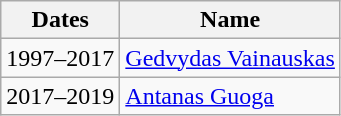<table class="wikitable">
<tr>
<th>Dates</th>
<th>Name</th>
</tr>
<tr>
<td>1997–2017</td>
<td> <a href='#'>Gedvydas Vainauskas</a></td>
</tr>
<tr>
<td>2017–2019</td>
<td> <a href='#'>Antanas Guoga</a></td>
</tr>
</table>
